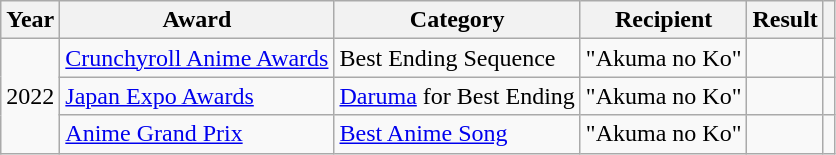<table class="wikitable plainrowheaders sortable">
<tr>
<th scope="col" class="unsortable">Year</th>
<th scope="col">Award</th>
<th scope="col">Category</th>
<th scope="col" class="unsortable">Recipient</th>
<th scope="col">Result</th>
<th scope="col" class="unsortable"></th>
</tr>
<tr>
<td align="center" rowspan="3">2022</td>
<td><a href='#'>Crunchyroll Anime Awards</a></td>
<td>Best Ending Sequence</td>
<td>"Akuma no Ko" <br></td>
<td></td>
<td align="center"></td>
</tr>
<tr>
<td><a href='#'>Japan Expo Awards</a></td>
<td><a href='#'>Daruma</a> for Best Ending</td>
<td>"Akuma no Ko" <br></td>
<td></td>
<td align="center"></td>
</tr>
<tr>
<td><a href='#'>Anime Grand Prix</a></td>
<td><a href='#'>Best Anime Song</a></td>
<td>"Akuma no Ko" <br></td>
<td></td>
<td align="center"></td>
</tr>
</table>
